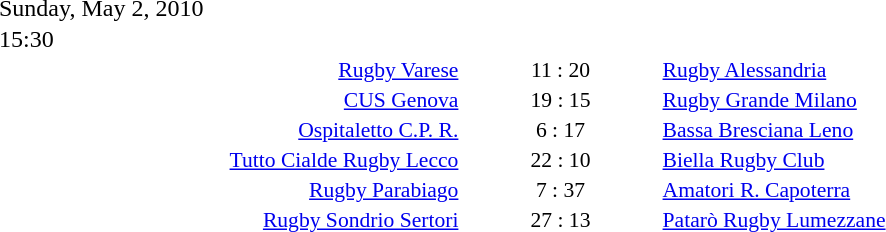<table style="width:70%;" cellspacing="1">
<tr>
<th width=35%></th>
<th width=15%></th>
<th></th>
</tr>
<tr>
<td>Sunday, May 2, 2010</td>
</tr>
<tr>
<td>15:30</td>
</tr>
<tr style=font-size:90%>
<td align=right><a href='#'>Rugby Varese</a></td>
<td align=center>11 : 20</td>
<td><a href='#'>Rugby Alessandria</a></td>
</tr>
<tr style=font-size:90%>
<td align=right><a href='#'>CUS Genova</a></td>
<td align=center>19 : 15</td>
<td><a href='#'>Rugby Grande Milano</a></td>
</tr>
<tr style=font-size:90%>
<td align=right><a href='#'>Ospitaletto C.P. R.</a></td>
<td align=center>6 : 17</td>
<td><a href='#'>Bassa Bresciana Leno</a></td>
</tr>
<tr style=font-size:90%>
<td align=right><a href='#'>Tutto Cialde Rugby Lecco</a></td>
<td align=center>22 : 10</td>
<td><a href='#'>Biella Rugby Club</a></td>
</tr>
<tr style=font-size:90%>
<td align=right><a href='#'>Rugby Parabiago</a></td>
<td align=center>7 : 37</td>
<td><a href='#'>Amatori R. Capoterra</a></td>
</tr>
<tr style=font-size:90%>
<td align=right><a href='#'>Rugby Sondrio Sertori</a></td>
<td align=center>27 : 13</td>
<td><a href='#'>Patarò Rugby Lumezzane</a></td>
</tr>
</table>
